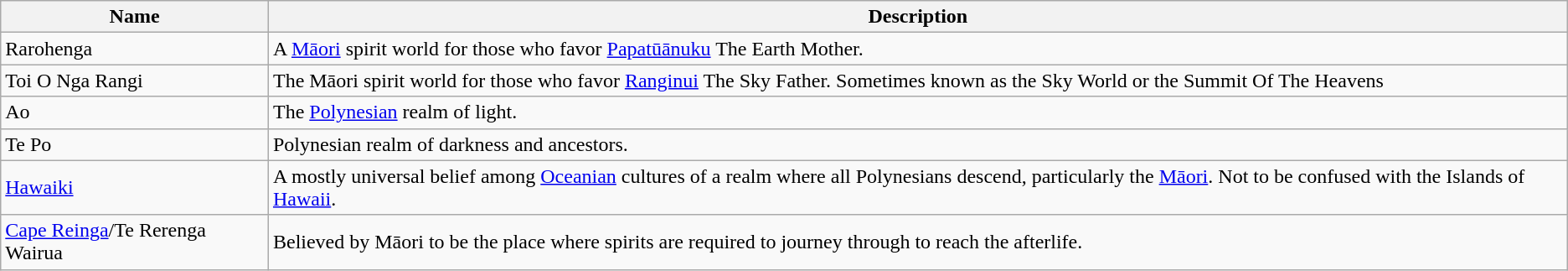<table class="wikitable">
<tr>
<th>Name</th>
<th>Description</th>
</tr>
<tr>
<td>Rarohenga</td>
<td>A <a href='#'>Māori</a> spirit world for those who favor <a href='#'>Papatūānuku</a> The Earth Mother.</td>
</tr>
<tr>
<td>Toi O Nga Rangi</td>
<td>The Māori spirit world for those who favor <a href='#'>Ranginui</a> The Sky Father. Sometimes known as the Sky World or the Summit Of The Heavens</td>
</tr>
<tr>
<td>Ao</td>
<td>The <a href='#'>Polynesian</a> realm of light.</td>
</tr>
<tr>
<td>Te Po</td>
<td>Polynesian realm of darkness and ancestors.</td>
</tr>
<tr>
<td><a href='#'>Hawaiki</a></td>
<td>A mostly universal belief among <a href='#'>Oceanian</a> cultures of a realm where all Polynesians descend, particularly the <a href='#'>Māori</a>. Not to be confused with the Islands of <a href='#'>Hawaii</a>.</td>
</tr>
<tr>
<td><a href='#'>Cape Reinga</a>/Te Rerenga Wairua</td>
<td>Believed by Māori to be the place where spirits are required to journey through to reach the afterlife.</td>
</tr>
</table>
